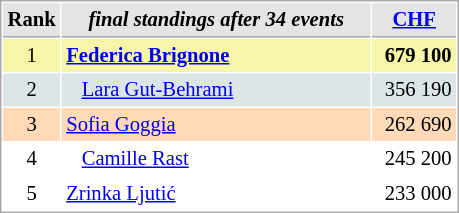<table cellspacing="1" cellpadding="3" style="border:1px solid #AAAAAA;font-size:86%">
<tr style="background-color: #E4E4E4;">
<th style="border-bottom:1px solid #AAAAAA; width: 10px;">Rank</th>
<th style="border-bottom:1px solid #AAAAAA; width: 200px;"><em>final standings after 34 events</em></th>
<th style="border-bottom:1px solid #AAAAAA; width: 50px;"><a href='#'>CHF</a></th>
</tr>
<tr style="background:#f7f6a8;">
<td align=center>1</td>
<td> <strong><a href='#'>Federica Brignone</a></strong></td>
<td align=right><strong>679 100</strong></td>
</tr>
<tr style="background:#dce5e5;">
<td align=center>2</td>
<td>   <a href='#'>Lara Gut-Behrami</a></td>
<td align=right>356 190</td>
</tr>
<tr style="background:#ffdab9;">
<td align=center>3</td>
<td> <a href='#'>Sofia Goggia</a></td>
<td align=right>262 690</td>
</tr>
<tr>
<td align=center>4</td>
<td>   <a href='#'>Camille Rast</a></td>
<td align=right>245 200</td>
</tr>
<tr>
<td align=center>5</td>
<td> <a href='#'>Zrinka Ljutić</a></td>
<td align=right>233 000</td>
</tr>
</table>
